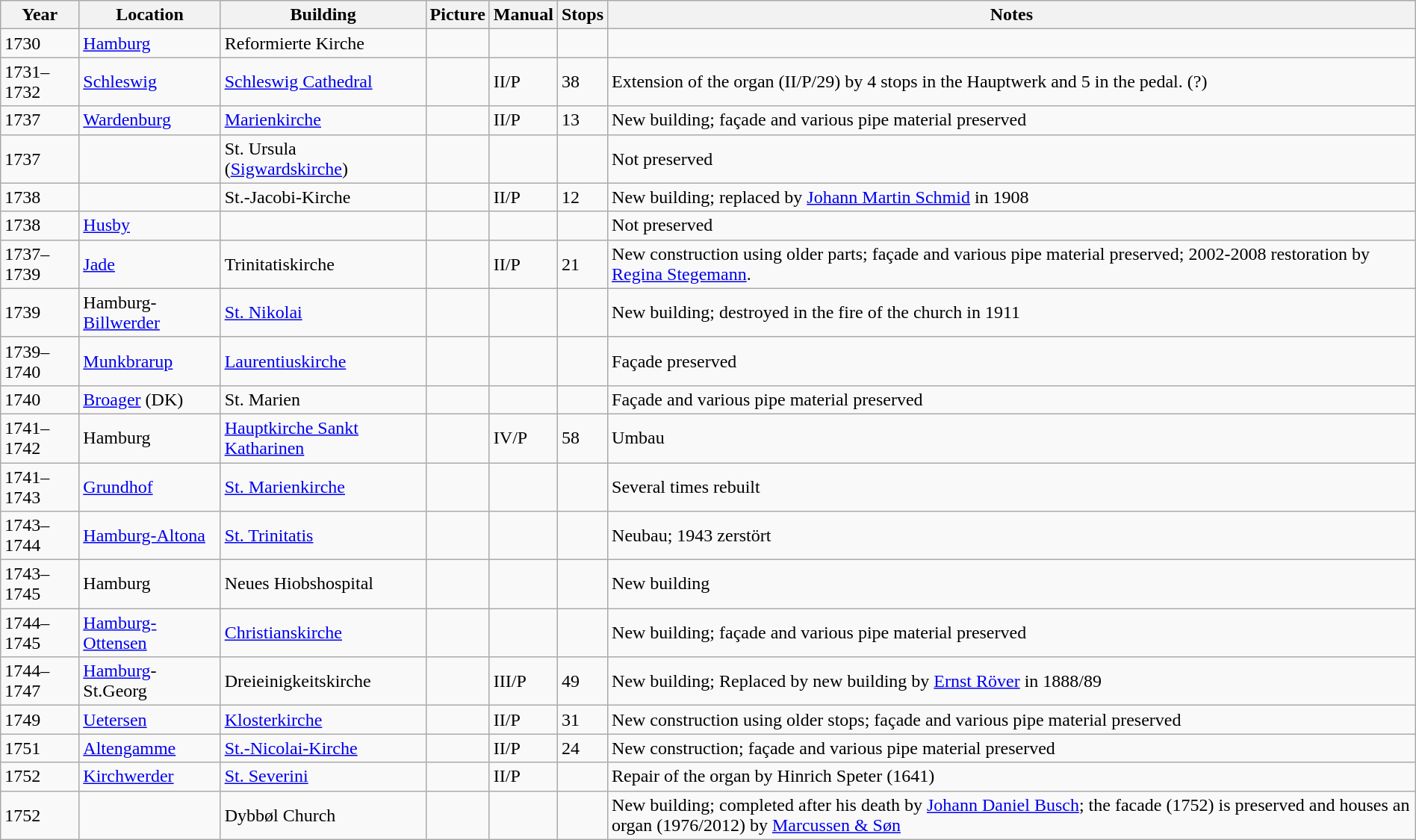<table class="wikitable sortable" width="100%">
<tr class="hintergrundfarbe5">
<th>Year</th>
<th>Location</th>
<th>Building</th>
<th class=unsortable>Picture</th>
<th>Manual</th>
<th>Stops</th>
<th class="unsortable">Notes</th>
</tr>
<tr>
<td>1730</td>
<td><a href='#'>Hamburg</a></td>
<td>Reformierte Kirche</td>
<td></td>
<td></td>
<td></td>
<td></td>
</tr>
<tr>
<td>1731–1732</td>
<td><a href='#'>Schleswig</a></td>
<td><a href='#'>Schleswig Cathedral</a></td>
<td></td>
<td>II/P</td>
<td>38</td>
<td>Extension of the organ (II/P/29) by 4 stops in the Hauptwerk and 5 in the pedal. (?)</td>
</tr>
<tr>
<td>1737</td>
<td><a href='#'>Wardenburg</a></td>
<td><a href='#'>Marienkirche</a></td>
<td></td>
<td>II/P</td>
<td>13</td>
<td>New building; façade and various pipe material preserved</td>
</tr>
<tr>
<td>1737</td>
<td></td>
<td>St. Ursula (<a href='#'>Sigwardskirche</a>)</td>
<td></td>
<td></td>
<td></td>
<td>Not preserved</td>
</tr>
<tr>
<td>1738</td>
<td></td>
<td>St.-Jacobi-Kirche</td>
<td></td>
<td>II/P</td>
<td>12</td>
<td>New building; replaced by <a href='#'>Johann Martin Schmid</a> in 1908</td>
</tr>
<tr>
<td>1738</td>
<td><a href='#'>Husby</a></td>
<td></td>
<td></td>
<td></td>
<td></td>
<td>Not preserved</td>
</tr>
<tr>
<td>1737–1739</td>
<td><a href='#'>Jade</a></td>
<td>Trinitatiskirche</td>
<td></td>
<td>II/P</td>
<td>21</td>
<td>New construction using older parts; façade and various pipe material preserved; 2002-2008 restoration by <a href='#'>Regina Stegemann</a>.</td>
</tr>
<tr>
<td>1739</td>
<td>Hamburg-<a href='#'>Billwerder</a></td>
<td><a href='#'>St. Nikolai</a></td>
<td></td>
<td></td>
<td></td>
<td>New building; destroyed in the fire of the church in 1911</td>
</tr>
<tr>
<td>1739–1740</td>
<td><a href='#'>Munkbrarup</a></td>
<td><a href='#'>Laurentiuskirche</a></td>
<td></td>
<td></td>
<td></td>
<td>Façade preserved</td>
</tr>
<tr>
<td>1740</td>
<td><a href='#'>Broager</a> (DK)</td>
<td>St. Marien</td>
<td></td>
<td></td>
<td></td>
<td>Façade and various pipe material preserved</td>
</tr>
<tr>
<td>1741–1742</td>
<td>Hamburg</td>
<td><a href='#'>Hauptkirche Sankt Katharinen</a></td>
<td></td>
<td>IV/P</td>
<td>58</td>
<td>Umbau</td>
</tr>
<tr>
<td>1741–1743</td>
<td><a href='#'>Grundhof</a></td>
<td><a href='#'>St. Marienkirche</a></td>
<td></td>
<td></td>
<td></td>
<td>Several times rebuilt</td>
</tr>
<tr>
<td>1743–1744</td>
<td><a href='#'>Hamburg-Altona</a></td>
<td><a href='#'>St. Trinitatis</a></td>
<td></td>
<td></td>
<td></td>
<td>Neubau; 1943 zerstört</td>
</tr>
<tr>
<td>1743–1745</td>
<td>Hamburg</td>
<td>Neues Hiobshospital</td>
<td></td>
<td></td>
<td></td>
<td>New building</td>
</tr>
<tr>
<td>1744–1745</td>
<td><a href='#'>Hamburg-Ottensen</a></td>
<td><a href='#'>Christianskirche</a></td>
<td></td>
<td></td>
<td></td>
<td>New building; façade and various pipe material preserved</td>
</tr>
<tr>
<td>1744–1747</td>
<td><a href='#'>Hamburg</a>-St.Georg</td>
<td>Dreieinigkeitskirche</td>
<td></td>
<td>III/P</td>
<td>49</td>
<td>New building; Replaced by new building by <a href='#'>Ernst Röver</a> in 1888/89</td>
</tr>
<tr>
<td>1749</td>
<td><a href='#'>Uetersen</a></td>
<td><a href='#'>Klosterkirche</a></td>
<td></td>
<td>II/P</td>
<td>31</td>
<td>New construction using older stops; façade and various pipe material preserved</td>
</tr>
<tr>
<td>1751</td>
<td><a href='#'>Altengamme</a></td>
<td><a href='#'>St.-Nicolai-Kirche</a></td>
<td></td>
<td>II/P</td>
<td>24</td>
<td>New construction; façade and various pipe material preserved</td>
</tr>
<tr>
<td>1752</td>
<td><a href='#'>Kirchwerder</a></td>
<td><a href='#'>St. Severini</a></td>
<td></td>
<td>II/P</td>
<td></td>
<td>Repair of the organ by Hinrich Speter (1641)</td>
</tr>
<tr>
<td>1752</td>
<td></td>
<td>Dybbøl Church</td>
<td></td>
<td></td>
<td></td>
<td>New building; completed after his death by <a href='#'>Johann Daniel Busch</a>; the facade (1752) is preserved and houses an organ (1976/2012) by <a href='#'>Marcussen & Søn</a></td>
</tr>
</table>
